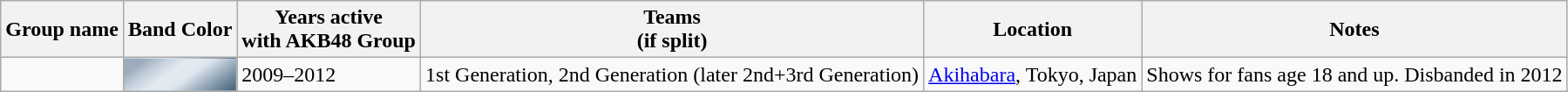<table class="wikitable sortable plainrowheaders">
<tr>
<th>Group name</th>
<th>Band Color</th>
<th>Years active<br>with AKB48 Group </th>
<th>Teams<br>(if split)</th>
<th>Location</th>
<th class="unsortable">Notes</th>
</tr>
<tr>
<td><a href='#'></a></td>
<td style="background: linear-gradient(144.46deg, #9aadbc, #9bacbc, #c5d1dd, #e6ebf1, #dfe6ee, #a6b6c5, #6f889c, #425f71/*, #3a4652, #2e3b44, #2f3b47*/) #a6b6c5; text-align:center"></td>
<td>2009–2012</td>
<td>1st Generation, 2nd Generation (later 2nd+3rd Generation)</td>
<td><a href='#'>Akihabara</a>, Tokyo, Japan</td>
<td>Shows for fans age 18 and up. Disbanded in 2012</td>
</tr>
</table>
